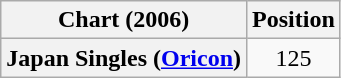<table class="wikitable plainrowheaders" style="text-align:center">
<tr>
<th scope="col">Chart (2006)</th>
<th scope="col">Position</th>
</tr>
<tr>
<th scope="row">Japan Singles (<a href='#'>Oricon</a>)</th>
<td style="text-align:center;">125</td>
</tr>
</table>
